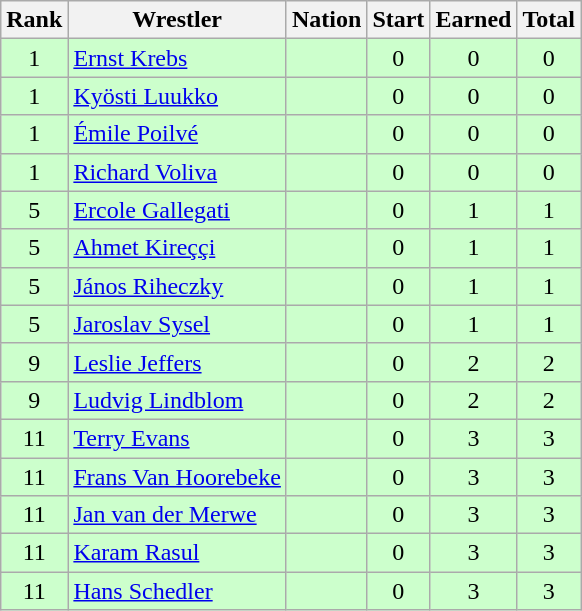<table class="wikitable sortable" style="text-align:center;">
<tr>
<th>Rank</th>
<th>Wrestler</th>
<th>Nation</th>
<th>Start</th>
<th>Earned</th>
<th>Total</th>
</tr>
<tr style="background:#cfc;">
<td>1</td>
<td align=left><a href='#'>Ernst Krebs</a></td>
<td align=left></td>
<td>0</td>
<td>0</td>
<td>0</td>
</tr>
<tr style="background:#cfc;">
<td>1</td>
<td align=left><a href='#'>Kyösti Luukko</a></td>
<td align=left></td>
<td>0</td>
<td>0</td>
<td>0</td>
</tr>
<tr style="background:#cfc;">
<td>1</td>
<td align=left><a href='#'>Émile Poilvé</a></td>
<td align=left></td>
<td>0</td>
<td>0</td>
<td>0</td>
</tr>
<tr style="background:#cfc;">
<td>1</td>
<td align=left><a href='#'>Richard Voliva</a></td>
<td align=left></td>
<td>0</td>
<td>0</td>
<td>0</td>
</tr>
<tr style="background:#cfc;">
<td>5</td>
<td align=left><a href='#'>Ercole Gallegati</a></td>
<td align=left></td>
<td>0</td>
<td>1</td>
<td>1</td>
</tr>
<tr style="background:#cfc;">
<td>5</td>
<td align=left><a href='#'>Ahmet Kireççi</a></td>
<td align=left></td>
<td>0</td>
<td>1</td>
<td>1</td>
</tr>
<tr style="background:#cfc;">
<td>5</td>
<td align=left><a href='#'>János Riheczky</a></td>
<td align=left></td>
<td>0</td>
<td>1</td>
<td>1</td>
</tr>
<tr style="background:#cfc;">
<td>5</td>
<td align=left><a href='#'>Jaroslav Sysel</a></td>
<td align=left></td>
<td>0</td>
<td>1</td>
<td>1</td>
</tr>
<tr style="background:#cfc;">
<td>9</td>
<td align=left><a href='#'>Leslie Jeffers</a></td>
<td align=left></td>
<td>0</td>
<td>2</td>
<td>2</td>
</tr>
<tr style="background:#cfc;">
<td>9</td>
<td align=left><a href='#'>Ludvig Lindblom</a></td>
<td align=left></td>
<td>0</td>
<td>2</td>
<td>2</td>
</tr>
<tr style="background:#cfc;">
<td>11</td>
<td align=left><a href='#'>Terry Evans</a></td>
<td align=left></td>
<td>0</td>
<td>3</td>
<td>3</td>
</tr>
<tr style="background:#cfc;">
<td>11</td>
<td align=left><a href='#'>Frans Van Hoorebeke</a></td>
<td align=left></td>
<td>0</td>
<td>3</td>
<td>3</td>
</tr>
<tr style="background:#cfc;">
<td>11</td>
<td align=left><a href='#'>Jan van der Merwe</a></td>
<td align=left></td>
<td>0</td>
<td>3</td>
<td>3</td>
</tr>
<tr style="background:#cfc;">
<td>11</td>
<td align=left><a href='#'>Karam Rasul</a></td>
<td align=left></td>
<td>0</td>
<td>3</td>
<td>3</td>
</tr>
<tr style="background:#cfc;">
<td>11</td>
<td align=left><a href='#'>Hans Schedler</a></td>
<td align=left></td>
<td>0</td>
<td>3</td>
<td>3</td>
</tr>
</table>
